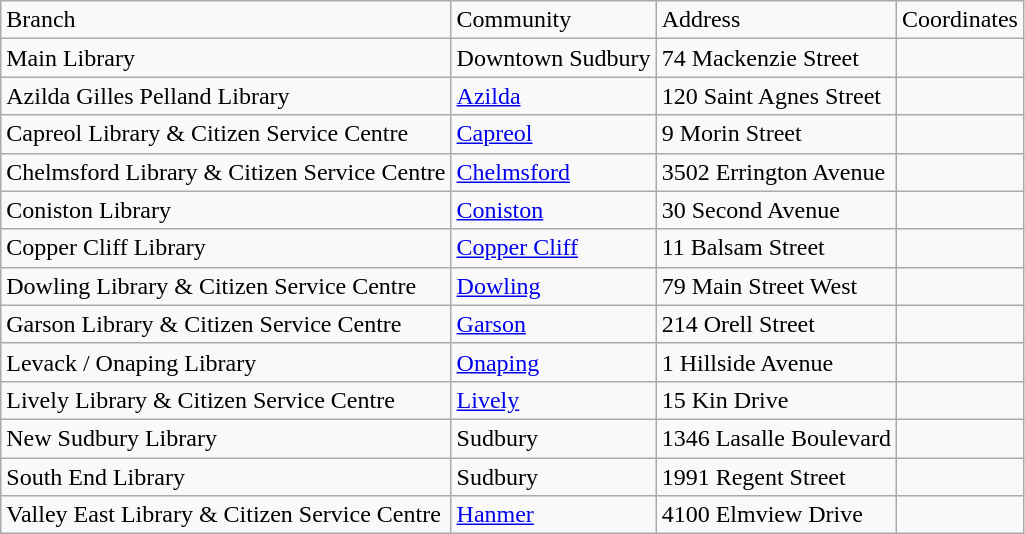<table class="wikitable">
<tr>
<td>Branch</td>
<td>Community</td>
<td>Address</td>
<td>Coordinates</td>
</tr>
<tr>
<td>Main Library</td>
<td>Downtown Sudbury</td>
<td>74 Mackenzie Street</td>
<td></td>
</tr>
<tr>
<td>Azilda Gilles Pelland Library</td>
<td><a href='#'>Azilda</a></td>
<td>120 Saint Agnes Street</td>
<td></td>
</tr>
<tr>
<td>Capreol Library & Citizen Service Centre</td>
<td><a href='#'>Capreol</a></td>
<td>9 Morin Street</td>
<td></td>
</tr>
<tr>
<td>Chelmsford Library & Citizen Service Centre</td>
<td><a href='#'>Chelmsford</a></td>
<td>3502 Errington Avenue</td>
<td></td>
</tr>
<tr>
<td>Coniston Library</td>
<td><a href='#'>Coniston</a></td>
<td>30 Second Avenue</td>
<td></td>
</tr>
<tr>
<td>Copper Cliff Library</td>
<td><a href='#'>Copper Cliff</a></td>
<td>11 Balsam Street</td>
<td></td>
</tr>
<tr>
<td>Dowling Library & Citizen Service Centre</td>
<td><a href='#'>Dowling</a></td>
<td>79 Main Street West</td>
<td></td>
</tr>
<tr>
<td>Garson Library & Citizen Service Centre</td>
<td><a href='#'>Garson</a></td>
<td>214 Orell Street</td>
<td></td>
</tr>
<tr>
<td>Levack / Onaping Library</td>
<td><a href='#'>Onaping</a></td>
<td>1 Hillside Avenue</td>
<td></td>
</tr>
<tr>
<td>Lively Library & Citizen Service Centre</td>
<td><a href='#'>Lively</a></td>
<td>15 Kin Drive</td>
<td></td>
</tr>
<tr>
<td>New Sudbury Library</td>
<td>Sudbury</td>
<td>1346 Lasalle Boulevard</td>
<td></td>
</tr>
<tr>
<td>South End Library</td>
<td>Sudbury</td>
<td>1991 Regent Street</td>
<td></td>
</tr>
<tr>
<td>Valley East Library & Citizen Service Centre</td>
<td><a href='#'>Hanmer</a></td>
<td>4100 Elmview Drive</td>
<td></td>
</tr>
</table>
